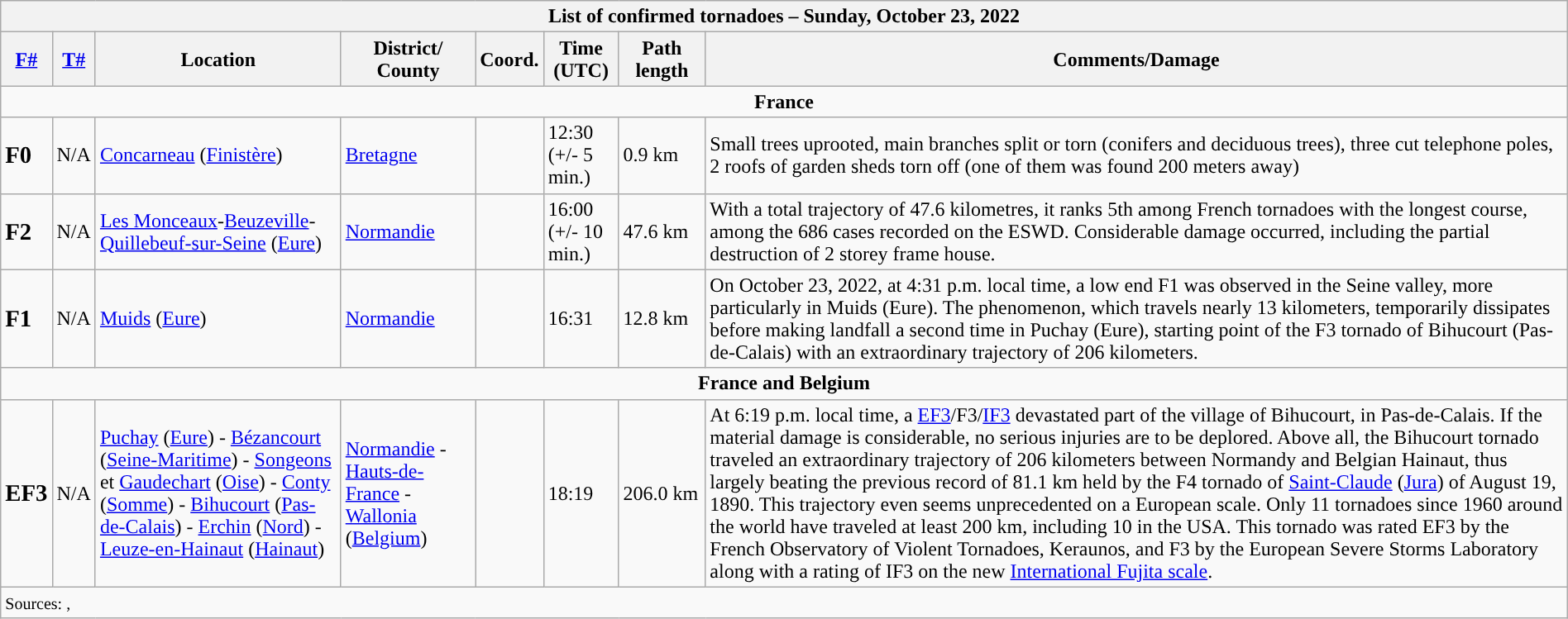<table class="wikitable collapsible" width="100%">
<tr>
<th colspan="8">List of confirmed tornadoes – Sunday, October 23, 2022</th>
</tr>
<tr>
<th><a href='#'>F#</a></th>
<th><a href='#'>T#</a></th>
<th>Location</th>
<th>District/<br>County</th>
<th>Coord.</th>
<th>Time (UTC)</th>
<th>Path length</th>
<th>Comments/Damage</th>
</tr>
<tr>
<td colspan="8" align=center><strong>France</strong></td>
</tr>
<tr>
<td><big><strong>F0</strong></big></td>
<td>N/A</td>
<td><a href='#'>Concarneau</a> (<a href='#'>Finistère</a>)</td>
<td><a href='#'>Bretagne</a></td>
<td></td>
<td>12:30 (+/- 5 min.)</td>
<td>0.9 km</td>
<td>Small trees uprooted, main branches split or torn (conifers and deciduous trees), three cut telephone poles, 2 roofs of garden sheds torn off (one of them was found 200 meters away)</td>
</tr>
<tr>
<td><big><strong>F2</strong></big></td>
<td>N/A</td>
<td><a href='#'>Les Monceaux</a>-<a href='#'>Beuzeville</a>-<a href='#'>Quillebeuf-sur-Seine</a> (<a href='#'>Eure</a>)</td>
<td><a href='#'>Normandie</a></td>
<td></td>
<td>16:00 (+/- 10 min.)</td>
<td>47.6 km</td>
<td>With a total trajectory of 47.6 kilometres, it ranks 5th among French tornadoes with the longest course, among the 686 cases recorded on the ESWD. Considerable damage occurred, including the partial destruction of 2 storey frame house.</td>
</tr>
<tr>
<td><big><strong>F1</strong></big></td>
<td>N/A</td>
<td><a href='#'>Muids</a> (<a href='#'>Eure</a>)</td>
<td><a href='#'>Normandie</a></td>
<td></td>
<td>16:31</td>
<td>12.8 km</td>
<td>On October 23, 2022, at 4:31 p.m. local time, a low end F1 was observed in the Seine valley, more particularly in Muids (Eure). The phenomenon, which travels nearly 13 kilometers, temporarily dissipates before making landfall a second time in Puchay (Eure), starting point of the F3 tornado of Bihucourt (Pas-de-Calais) with an extraordinary trajectory of 206 kilometers.</td>
</tr>
<tr>
<td colspan="8" align=center><strong>France and Belgium</strong></td>
</tr>
<tr>
<td><big><strong>EF3</strong></big></td>
<td>N/A</td>
<td><a href='#'>Puchay</a> (<a href='#'>Eure</a>) - <a href='#'>Bézancourt</a> (<a href='#'>Seine-Maritime</a>) - <a href='#'>Songeons</a> et <a href='#'>Gaudechart</a> (<a href='#'>Oise</a>) - <a href='#'>Conty</a> (<a href='#'>Somme</a>) - <a href='#'>Bihucourt</a> (<a href='#'>Pas-de-Calais</a>) - <a href='#'>Erchin</a> (<a href='#'>Nord</a>) - <a href='#'>Leuze-en-Hainaut</a> (<a href='#'>Hainaut</a>)</td>
<td><a href='#'>Normandie</a> - <a href='#'>Hauts-de-France</a> - <a href='#'>Wallonia</a> (<a href='#'>Belgium</a>)</td>
<td></td>
<td>18:19</td>
<td>206.0 km</td>
<td>At 6:19 p.m. local time, a <a href='#'>EF3</a>/F3/<a href='#'>IF3</a> devastated part of the village of Bihucourt, in Pas-de-Calais. If the material damage is considerable, no serious injuries are to be deplored. Above all, the Bihucourt tornado traveled an extraordinary trajectory of 206 kilometers between Normandy and Belgian Hainaut, thus largely beating the previous record of 81.1 km held by the F4 tornado of <a href='#'>Saint-Claude</a> (<a href='#'>Jura</a>) of August 19, 1890. This trajectory even seems unprecedented on a European scale. Only 11 tornadoes since 1960 around the world have traveled at least 200 km, including 10 in the USA. This tornado was rated EF3 by the French Observatory of Violent Tornadoes, Keraunos, and F3 by the European Severe Storms Laboratory along with a rating of IF3 on the new <a href='#'>International Fujita scale</a>.</td>
</tr>
<tr>
<td colspan="8"><small>Sources: ,  </small></td>
</tr>
</table>
